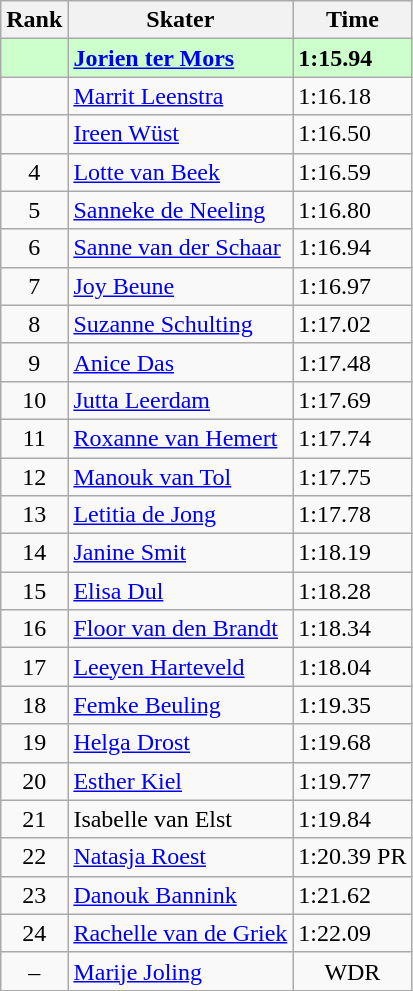<table class="wikitable">
<tr>
<th>Rank</th>
<th>Skater</th>
<th>Time</th>
</tr>
<tr bgcolor=ccffcc>
<td align="center"></td>
<td><strong><a href='#'>Jorien ter Mors</a></strong></td>
<td><strong>1:15.94</strong></td>
</tr>
<tr>
<td align="center"></td>
<td><a href='#'>Marrit Leenstra</a></td>
<td>1:16.18</td>
</tr>
<tr>
<td align="center"></td>
<td><a href='#'>Ireen Wüst</a></td>
<td>1:16.50</td>
</tr>
<tr>
<td align="center">4</td>
<td><a href='#'>Lotte van Beek</a></td>
<td>1:16.59</td>
</tr>
<tr>
<td align="center">5</td>
<td><a href='#'>Sanneke de Neeling</a></td>
<td>1:16.80</td>
</tr>
<tr>
<td align="center">6</td>
<td><a href='#'>Sanne van der Schaar</a></td>
<td>1:16.94</td>
</tr>
<tr>
<td align="center">7</td>
<td><a href='#'>Joy Beune</a></td>
<td>1:16.97</td>
</tr>
<tr>
<td align="center">8</td>
<td><a href='#'>Suzanne Schulting</a></td>
<td>1:17.02</td>
</tr>
<tr>
<td align="center">9</td>
<td><a href='#'>Anice Das</a></td>
<td>1:17.48</td>
</tr>
<tr>
<td align="center">10</td>
<td><a href='#'>Jutta Leerdam</a></td>
<td>1:17.69</td>
</tr>
<tr>
<td align="center">11</td>
<td><a href='#'>Roxanne van Hemert</a></td>
<td>1:17.74</td>
</tr>
<tr>
<td align="center">12</td>
<td><a href='#'>Manouk van Tol</a></td>
<td>1:17.75</td>
</tr>
<tr>
<td align="center">13</td>
<td><a href='#'>Letitia de Jong</a></td>
<td>1:17.78</td>
</tr>
<tr>
<td align="center">14</td>
<td><a href='#'>Janine Smit</a></td>
<td>1:18.19</td>
</tr>
<tr>
<td align="center">15</td>
<td><a href='#'>Elisa Dul</a></td>
<td>1:18.28</td>
</tr>
<tr>
<td align="center">16</td>
<td><a href='#'>Floor van den Brandt</a></td>
<td>1:18.34</td>
</tr>
<tr>
<td align="center">17</td>
<td><a href='#'>Leeyen Harteveld</a></td>
<td>1:18.04</td>
</tr>
<tr>
<td align="center">18</td>
<td><a href='#'>Femke Beuling</a></td>
<td>1:19.35</td>
</tr>
<tr>
<td align="center">19</td>
<td><a href='#'>Helga Drost</a></td>
<td>1:19.68</td>
</tr>
<tr>
<td align="center">20</td>
<td><a href='#'>Esther Kiel</a></td>
<td>1:19.77</td>
</tr>
<tr>
<td align="center">21</td>
<td>Isabelle van Elst</td>
<td>1:19.84</td>
</tr>
<tr>
<td align="center">22</td>
<td><a href='#'>Natasja Roest</a></td>
<td>1:20.39 PR</td>
</tr>
<tr>
<td align="center">23</td>
<td><a href='#'>Danouk Bannink</a></td>
<td>1:21.62</td>
</tr>
<tr>
<td align="center">24</td>
<td><a href='#'>Rachelle van de Griek</a></td>
<td>1:22.09</td>
</tr>
<tr>
<td align="center">–</td>
<td><a href='#'>Marije Joling</a></td>
<td align="center">WDR</td>
</tr>
</table>
